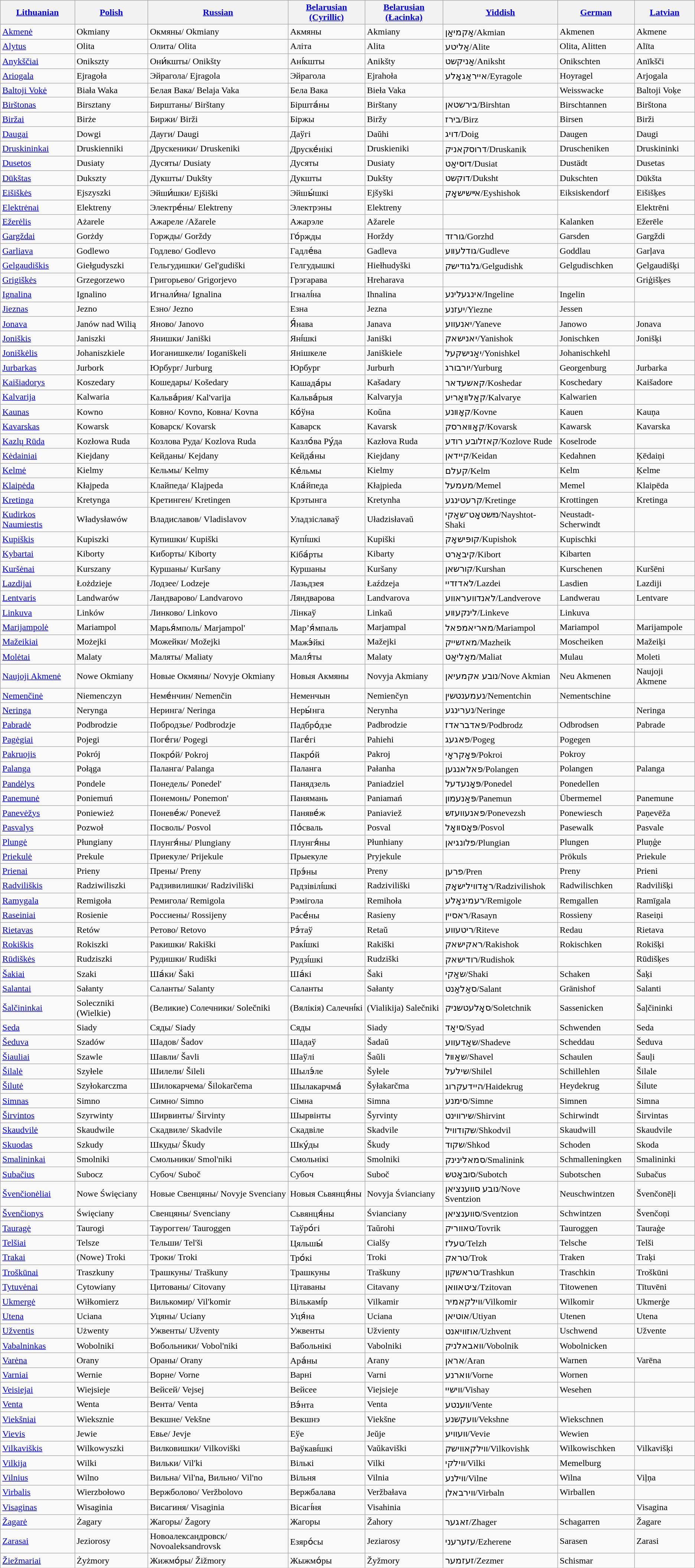<table class="sortable wikitable" border="1">
<tr>
<th><a href='#'>Lithuanian</a></th>
<th><a href='#'>Polish</a></th>
<th><a href='#'>Russian</a></th>
<th><a href='#'>Belarusian (Cyrillic)</a></th>
<th><a href='#'>Belarusian (Łacinka)</a></th>
<th><a href='#'>Yiddish</a></th>
<th><a href='#'>German</a></th>
<th><a href='#'>Latvian</a></th>
</tr>
<tr>
<td><a href='#'>Akmenė</a></td>
<td>Okmiany</td>
<td>Окмяны/ Okmiany</td>
<td>Акмяны</td>
<td>Akmiany</td>
<td>אַקמיאַן/Akmian</td>
<td>Akmenen</td>
<td>Akmene</td>
</tr>
<tr>
<td><a href='#'>Alytus</a></td>
<td>Olita</td>
<td>Олита/ Olita</td>
<td>Аліта</td>
<td>Alita</td>
<td>אַליטע/Alite</td>
<td>Olita, Alitten</td>
<td>Alīta</td>
</tr>
<tr>
<td><a href='#'>Anykščiai</a></td>
<td>Onikszty</td>
<td>Они́кшты/ Onikšty</td>
<td>Ані́кшты</td>
<td>Anikšty</td>
<td>אַניקשט/Aniksht</td>
<td>Onikschten</td>
<td>Anīkšči</td>
</tr>
<tr>
<td><a href='#'>Ariogala</a></td>
<td>Ejragoła</td>
<td>Эйрагола/ Ejragola</td>
<td>Эйрагола</td>
<td>Ejrahoła</td>
<td>אייראַגאָלע/Eyragole</td>
<td>Hoyragel</td>
<td>Arjogala</td>
</tr>
<tr>
<td><a href='#'>Baltoji Vokė</a></td>
<td>Biała Waka</td>
<td>Белая Вака/ Belaja Vaka</td>
<td>Бела Вака</td>
<td>Bieła Vaka</td>
<td></td>
<td>Weisswacke</td>
<td>Baltoji Voķe</td>
</tr>
<tr>
<td><a href='#'>Birštonas</a></td>
<td>Birsztany</td>
<td>Бирштаны/ Birštany</td>
<td>Біршта́ны</td>
<td>Birštany</td>
<td>בירשטאן/Birshtan</td>
<td>Birschtannen</td>
<td>Birštona</td>
</tr>
<tr>
<td><a href='#'>Biržai</a></td>
<td>Birże</td>
<td>Биржи/ Birži</td>
<td>Біржы</td>
<td>Biržy</td>
<td>בירז/Birz</td>
<td>Birsen</td>
<td>Birži</td>
</tr>
<tr>
<td><a href='#'>Daugai</a></td>
<td>Dowgi</td>
<td>Дауги/ Daugi</td>
<td>Даўгi</td>
<td>Daŭhi</td>
<td>דויג/Doig</td>
<td>Daugen</td>
<td>Daugi</td>
</tr>
<tr>
<td><a href='#'>Druskininkai</a></td>
<td>Druskienniki</td>
<td>Друскеники/ Druskeniki</td>
<td>Друске́нікі</td>
<td>Druskieniki</td>
<td>דרוסקאניק/Druskanik</td>
<td>Druscheniken</td>
<td>Druskininki</td>
</tr>
<tr>
<td><a href='#'>Dusetos</a></td>
<td>Dusiaty</td>
<td>Дусяты/ Dusiaty</td>
<td>Дусяты</td>
<td>Dusiaty</td>
<td>דוסיאַט/Dusiat</td>
<td>Dustädt</td>
<td>Dusetas</td>
</tr>
<tr>
<td><a href='#'>Dūkštas</a></td>
<td>Dukszty</td>
<td>Дукшты/ Dukšty</td>
<td>Дукшты</td>
<td>Dukšty</td>
<td>דוקשט/Duksht</td>
<td>Dukschten</td>
<td>Dūkšta</td>
</tr>
<tr>
<td><a href='#'>Eišiškės</a></td>
<td>Ejszyszki</td>
<td>Эйши́шки/ Ejšiški</td>
<td>Эйшы́шкі</td>
<td>Ejšyški</td>
<td>אײשישאׇק/Eyshishok</td>
<td>Eiksiskendorf</td>
<td>Eišišķes</td>
</tr>
<tr>
<td><a href='#'>Elektrėnai</a></td>
<td>Elektreny</td>
<td>Электре́ны/ Elektreny</td>
<td>Электрэны</td>
<td>Elektreny</td>
<td></td>
<td></td>
<td>Elektrēni</td>
</tr>
<tr>
<td><a href='#'>Ežerėlis</a></td>
<td>Ażarele</td>
<td>Ажарeле /Ažarele</td>
<td>Ажарэле</td>
<td>Ažarele</td>
<td></td>
<td>Kalanken</td>
<td>Ežerēle</td>
</tr>
<tr>
<td><a href='#'>Gargždai</a></td>
<td>Gorżdy</td>
<td>Горжды/ Gorždy</td>
<td>Го́ржды</td>
<td>Horždy</td>
<td>גורזד/Gorzhd</td>
<td>Garsden</td>
<td>Gargždi</td>
</tr>
<tr>
<td><a href='#'>Garliava</a></td>
<td>Godlewo</td>
<td>Годлево/ Godlevo</td>
<td>Гадле́ва</td>
<td>Gadleva</td>
<td>גודלעװע/Gudleve</td>
<td>Goddlau</td>
<td>Garļava</td>
</tr>
<tr>
<td><a href='#'>Gelgaudiškis</a></td>
<td>Giełgudyszki</td>
<td>Гельгудишки/ Gel'gudiški</td>
<td>Гелгудышкі</td>
<td>Hiełhudyški</td>
<td>גלגודישק/Gelgudishk</td>
<td>Gelgudischken</td>
<td>Ģelgaudišķi</td>
</tr>
<tr>
<td><a href='#'>Grigiškės</a></td>
<td>Grzegorzewo</td>
<td>Григорьево/ Grigorjevo</td>
<td>Грэгарава</td>
<td>Hreharava</td>
<td></td>
<td></td>
<td>Griģišķes</td>
</tr>
<tr>
<td><a href='#'>Ignalina</a></td>
<td>Ignalino</td>
<td>Игнали́на/ Ignalina</td>
<td>Ігналі́на</td>
<td>Ihnalina</td>
<td>אינגעלינע/Ingeline</td>
<td>Ingelin</td>
<td></td>
</tr>
<tr>
<td><a href='#'>Jieznas</a></td>
<td>Jezno</td>
<td>Езно/ Jezno</td>
<td>Езна</td>
<td>Jezna</td>
<td>יעזנע/Yiezne</td>
<td>Jessen</td>
<td></td>
</tr>
<tr>
<td><a href='#'>Jonava</a></td>
<td>Janów nad Wilią</td>
<td>Яново/ Janovo</td>
<td>Я́нава</td>
<td>Janava</td>
<td>יאנעווע/Yaneve</td>
<td>Janowo</td>
<td>Jonava</td>
</tr>
<tr>
<td><a href='#'>Joniškis</a></td>
<td>Janiszki</td>
<td>Янишки/ Janiški</td>
<td>Яні́шкі</td>
<td>Janiški</td>
<td>יאנישאק/Yanishok</td>
<td>Jonischken</td>
<td>Jonišķi</td>
</tr>
<tr>
<td><a href='#'>Joniškėlis</a></td>
<td>Johaniszkiele</td>
<td>Иоганишкели/ Ioganiškeli</td>
<td>Янiшкеле</td>
<td>Janiškiele</td>
<td>יאַנישקעל/Yonishkel</td>
<td>Johanischkehl</td>
<td></td>
</tr>
<tr>
<td><a href='#'>Jurbarkas</a></td>
<td>Jurbork</td>
<td>Юрбург/ Jurburg</td>
<td>Юрбург</td>
<td>Jurburh</td>
<td>יורבורג/Yurburg</td>
<td>Georgenburg</td>
<td>Jurbarka</td>
</tr>
<tr>
<td><a href='#'>Kaišiadorys</a></td>
<td>Koszedary</td>
<td>Кошедары/ Košedary</td>
<td>Кашада́ры</td>
<td>Kašadary</td>
<td>קאשעדאר/Koshedar</td>
<td>Koschedary</td>
<td>Kaišadore</td>
</tr>
<tr>
<td><a href='#'>Kalvarija</a></td>
<td>Kalwaria</td>
<td>Кальва́рия/ Kal'varija</td>
<td>Кальва́рыя</td>
<td>Kalvaryja</td>
<td>קאַלװאַריִע/Kalvarye</td>
<td>Kalwarien</td>
<td></td>
</tr>
<tr>
<td><a href='#'>Kaunas</a></td>
<td>Kowno</td>
<td>Ковно/ Kovno, Ковна/ Kovna</td>
<td>Ко́ўна</td>
<td>Koŭna</td>
<td>קאָװנע/Kovne</td>
<td>Kauen</td>
<td>Kauņa</td>
</tr>
<tr>
<td><a href='#'>Kavarskas</a></td>
<td>Kowarsk</td>
<td>Ковaрcк/ Kovarsk</td>
<td>Кaвaрcк</td>
<td>Kavarsk</td>
<td>קאָװארסק/Kovarsk</td>
<td>Kawarsk</td>
<td>Kavarska</td>
</tr>
<tr>
<td><a href='#'>Kazlų Rūda</a></td>
<td>Kozłowa Ruda</td>
<td>Козлова Руда/ Kozlova Ruda</td>
<td>Казло́ва Ру́да</td>
<td>Kazłova Ruda</td>
<td>קאזלובע רודע/Kozlove Rude</td>
<td>Koselrode</td>
<td></td>
</tr>
<tr>
<td><a href='#'>Kėdainiai</a></td>
<td>Kiejdany</td>
<td>Кейданы/ Kejdany</td>
<td>Кейда́ны</td>
<td>Kiejdany</td>
<td>קיידאן/Keidan</td>
<td>Kedahnen</td>
<td>Ķēdaiņi</td>
</tr>
<tr>
<td><a href='#'>Kelmė</a></td>
<td>Kielmy</td>
<td>Кельмы/ Kelmy</td>
<td>Ке́льмы</td>
<td>Kielmy</td>
<td>קעלם/Kelm</td>
<td>Kelm</td>
<td>Ķelme</td>
</tr>
<tr>
<td><a href='#'>Klaipėda</a></td>
<td>Kłajpeda</td>
<td>Клайпеда/ Klajpeda</td>
<td>Кла́йпеда</td>
<td>Kłajpieda</td>
<td>מעמעל/Memel</td>
<td>Memel</td>
<td>Klaipēda</td>
</tr>
<tr>
<td><a href='#'>Kretinga</a></td>
<td>Kretynga</td>
<td>Кретинген/ Kretingen</td>
<td>Крэтынга</td>
<td>Kretynha</td>
<td>קרעטינגע/Kretinge</td>
<td>Krottingen</td>
<td>Kretinga</td>
</tr>
<tr>
<td><a href='#'>Kudirkos Naumiestis</a></td>
<td>Władysławów</td>
<td>Владиславов/ Vladislavov</td>
<td>Уладзіславаў</td>
<td>Uładzisłavaŭ</td>
<td>נײַשטאָט־שאַקי/Nayshtot-Shaki</td>
<td>Neustadt-Scherwindt</td>
<td></td>
</tr>
<tr>
<td><a href='#'>Kupiškis</a></td>
<td>Kupiszki</td>
<td>Купишки/ Kupiški</td>
<td>Купі́шкі</td>
<td>Kupiški</td>
<td>קופּישאָק/Kupishok</td>
<td>Kupischki</td>
<td></td>
</tr>
<tr>
<td><a href='#'>Kybartai</a></td>
<td>Kiborty</td>
<td>Кибoрты/ Kiborty</td>
<td>Кіба́рты</td>
<td>Kibarty</td>
<td>קיבאַרט/Kibort</td>
<td>Kibarten</td>
<td></td>
</tr>
<tr>
<td><a href='#'>Kuršėnai</a></td>
<td>Kurszany</td>
<td>Куршаны/ Kuršany</td>
<td>Куршаны</td>
<td>Kuršany</td>
<td>קורשאן/Kurshan</td>
<td>Kurschenen</td>
<td>Kuršēni</td>
</tr>
<tr>
<td><a href='#'>Lazdijai</a></td>
<td>Łożdzieje</td>
<td>Лодзее/ Lodzeje</td>
<td>Лазьдзея</td>
<td>Łaźdzeja</td>
<td>לאדזדיי/Lazdei</td>
<td>Lasdien</td>
<td>Lazdiji</td>
</tr>
<tr>
<td><a href='#'>Lentvaris</a></td>
<td>Landwarów</td>
<td>Ландварово/ Landvarovo</td>
<td>Ляндварова</td>
<td>Landvarova</td>
<td>לאנדוועראווע/Landverove</td>
<td>Landwerau</td>
<td>Lentvare</td>
</tr>
<tr>
<td><a href='#'>Linkuva</a></td>
<td>Linków</td>
<td>Линково/ Linkovo</td>
<td>Лiнкaў</td>
<td>Linkaŭ</td>
<td>לינקעװע/Linkeve</td>
<td>Linkuva</td>
<td></td>
</tr>
<tr>
<td><a href='#'>Marijampolė</a></td>
<td>Mariampol</td>
<td>Марья́мполь/ Marjampol'</td>
<td>Мар’я́мпаль</td>
<td>Marjampal</td>
<td>מאריאמפאל/Mariampol</td>
<td>Mariampol</td>
<td>Marijampole</td>
</tr>
<tr>
<td><a href='#'>Mažeikiai</a></td>
<td>Możejki</td>
<td>Можейки/ Možejki</td>
<td>Мажэ́йкі</td>
<td>Mažejki</td>
<td>מאזשייק/Mazheik</td>
<td>Moscheiken</td>
<td>Mažeiķi</td>
</tr>
<tr>
<td><a href='#'>Molėtai</a></td>
<td>Malaty</td>
<td>Маляты/ Maliaty</td>
<td>Маля́ты</td>
<td>Malaty</td>
<td>מאַליאַט/Maliat</td>
<td>Mulau</td>
<td>Moleti</td>
</tr>
<tr>
<td><a href='#'>Naujoji Akmenė</a></td>
<td>Nowe Okmiany</td>
<td>Новые Окмяны/ Novyje Okmiany</td>
<td>Новыя Акмяны</td>
<td>Novyja Akmiany</td>
<td>נובע אקמעיאן/Nove Akmian</td>
<td>Neu Akmenen</td>
<td>Naujoji Akmene</td>
</tr>
<tr>
<td><a href='#'>Nemenčinė</a></td>
<td>Niemenczyn</td>
<td>Неме́нчин/ Nemenčin</td>
<td>Неменчын</td>
<td>Nemienčyn</td>
<td>נעמענטשין/Nementchin</td>
<td>Nementschine</td>
<td></td>
</tr>
<tr>
<td><a href='#'>Neringa</a></td>
<td>Nerynga</td>
<td>Неринга/ Neringa</td>
<td>Неры́нга</td>
<td>Nerynha</td>
<td>נערינגע/Neringe</td>
<td></td>
<td>Neringa</td>
</tr>
<tr>
<td><a href='#'>Pabradė</a></td>
<td>Podbrodzie</td>
<td>Побродзье/ Podbrodzje</td>
<td>Падбро́дзe</td>
<td>Padbrodzie</td>
<td>פאדבראדז/Podbrodz</td>
<td>Odbrodsen</td>
<td>Pabrade</td>
</tr>
<tr>
<td><a href='#'>Pagėgiai</a></td>
<td>Pojegi</td>
<td>Пoге́ги/ Pogegi</td>
<td>Паге́гі</td>
<td>Pahiehi</td>
<td>פאגעג/Pogeg</td>
<td>Pogegen</td>
<td></td>
</tr>
<tr>
<td><a href='#'>Pakruojis</a></td>
<td>Pokrój</td>
<td>Пoкро́й/ Pokroj</td>
<td>Пакро́й</td>
<td>Pakroj</td>
<td>פּאָקראָי/Pokroi</td>
<td>Pokroy</td>
<td></td>
</tr>
<tr>
<td><a href='#'>Palanga</a></td>
<td>Połąga</td>
<td>Паланга/ Palanga</td>
<td>Паланга</td>
<td>Pałanha</td>
<td>פאלאנגען/Polangen</td>
<td>Polangen</td>
<td>Palanga</td>
</tr>
<tr>
<td><a href='#'>Pandėlys</a></td>
<td>Pondele</td>
<td>Понедель/ Ponedel'</td>
<td>Пaнядзель</td>
<td>Paniadziel</td>
<td>פּאָנעדעל/Ponedel</td>
<td>Ponedellen</td>
<td></td>
</tr>
<tr>
<td><a href='#'>Panemunė</a></td>
<td>Poniemuń</td>
<td>Понемонь/ Ponemon'</td>
<td>Пaнямaнь</td>
<td>Paniamań</td>
<td>פּאַנעמון/Panemun</td>
<td>Übermemel</td>
<td>Panemune</td>
</tr>
<tr>
<td><a href='#'>Panevėžys</a></td>
<td>Poniewież</td>
<td>Поневе́ж/ Ponevež</td>
<td>Паняве́ж</td>
<td>Paniaviež</td>
<td>פאנעוועזש/Ponevezsh</td>
<td>Ponewiesch</td>
<td>Paņevēža</td>
</tr>
<tr>
<td><a href='#'>Pasvalys</a></td>
<td>Pozwoł</td>
<td>Посволь/ Posvol</td>
<td>По́сваль</td>
<td>Posval</td>
<td>פּאָסװאָל/Posvol</td>
<td>Pasewalk</td>
<td>Pasvale</td>
</tr>
<tr>
<td><a href='#'>Plungė</a></td>
<td>Płungiany</td>
<td>Плунгя́ны/ Plungiany</td>
<td>Плунгя́ны</td>
<td>Płunhiany</td>
<td>פלונגיאן/Plungian</td>
<td>Plungen</td>
<td>Pluņģe</td>
</tr>
<tr>
<td><a href='#'>Priekulė</a></td>
<td>Prekule</td>
<td>Приекуле/ Prijekule</td>
<td>Прыекуле</td>
<td>Pryjekule</td>
<td></td>
<td>Prökuls</td>
<td>Priekule</td>
</tr>
<tr>
<td><a href='#'>Prienai</a></td>
<td>Prieny</td>
<td>Прены/ Preny</td>
<td>Прэ́ны</td>
<td>Preny</td>
<td>פרען/Pren</td>
<td>Preny</td>
<td>Prieni</td>
</tr>
<tr>
<td><a href='#'>Radviliškis</a></td>
<td>Radziwiliszki</td>
<td>Pадзивилишки/ Radziviliški</td>
<td>Радзівілі́шкі</td>
<td>Radziviliški</td>
<td>ראַדווילישאָק/Radzivilishok</td>
<td>Radwilischken</td>
<td>Radvilišķi</td>
</tr>
<tr>
<td><a href='#'>Ramygala</a></td>
<td>Remigoła</td>
<td>Ремигола/ Remigola</td>
<td>Рэмігола</td>
<td>Remihoła</td>
<td>רעמיגאָלע/Remigole</td>
<td>Remgallen</td>
<td>Ramīgala</td>
</tr>
<tr>
<td><a href='#'>Raseiniai</a></td>
<td>Rosienie</td>
<td>Россиены/ Rossijeny</td>
<td>Расе́ны</td>
<td>Rasieny</td>
<td>ראסיין/Rasayn</td>
<td>Rossieny</td>
<td>Raseiņi</td>
</tr>
<tr>
<td><a href='#'>Rietavas</a></td>
<td>Retów</td>
<td>Ретово/ Retovo</td>
<td>Рэ́таў</td>
<td>Retaŭ</td>
<td>ריטעווע/Riteve</td>
<td>Redau</td>
<td>Rietava</td>
</tr>
<tr>
<td><a href='#'>Rokiškis</a></td>
<td>Rokiszki</td>
<td>Ракишки/ Rakiški</td>
<td>Ракі́шкі</td>
<td>Rakiški</td>
<td>ראקישאק/Rakishok</td>
<td>Rokischken</td>
<td>Rokišķi</td>
</tr>
<tr>
<td><a href='#'>Rūdiškės</a></td>
<td>Rudziszki</td>
<td>Рудишки/ Rudiški</td>
<td>Рудзі́шкі</td>
<td>Rudziški</td>
<td>רודישאק/Rudishok</td>
<td></td>
<td>Rūdišķes</td>
</tr>
<tr>
<td><a href='#'>Šakiai</a></td>
<td>Szaki</td>
<td>Ша́ки/ Šaki</td>
<td>Ша́кі</td>
<td>Šaki</td>
<td>שאַקי/Shaki</td>
<td>Schaken</td>
<td>Šaķi</td>
</tr>
<tr>
<td><a href='#'>Salantai</a></td>
<td>Sałanty</td>
<td>Саланты/ Salanty</td>
<td>Саланты</td>
<td>Sałanty</td>
<td>סאַלאַנט/Salant</td>
<td>Gränishof</td>
<td>Salanti</td>
</tr>
<tr>
<td><a href='#'>Šalčininkai</a></td>
<td>Soleczniki (Wielkie)</td>
<td>(Великие) Солечники/ Solečniki</td>
<td>(Вялікія) Салечні́кі</td>
<td>(Vialikija) Salečniki</td>
<td>סאָלעטשניק/Soletchnik</td>
<td>Sassenicken</td>
<td>Šaļčininki</td>
</tr>
<tr>
<td><a href='#'>Seda</a></td>
<td>Siady</td>
<td>Сяды/ Siady</td>
<td>Сяды</td>
<td>Siady</td>
<td>סיאַד/Syad</td>
<td>Schwenden</td>
<td>Seda</td>
</tr>
<tr>
<td><a href='#'>Šeduva</a></td>
<td>Szadów</td>
<td>Шадов/ Šadov</td>
<td>Шадаў</td>
<td>Šadaŭ</td>
<td>שאַדעווע/Shadeve</td>
<td>Scheddau</td>
<td>Šeduva</td>
</tr>
<tr>
<td><a href='#'>Šiauliai</a></td>
<td>Szawle</td>
<td>Шавли/ Šavli</td>
<td>Шаўлі</td>
<td>Šaŭli</td>
<td>שאַװל/Shavel</td>
<td>Schaulen</td>
<td>Šauļi</td>
</tr>
<tr>
<td><a href='#'>Šilalė</a></td>
<td>Szyłele</td>
<td>Шилели/ Šileli</td>
<td>Шылэ́ле</td>
<td>Šyłele</td>
<td>שילעל/Shilel</td>
<td>Schillehlen</td>
<td>Šilale</td>
</tr>
<tr>
<td><a href='#'>Šilutė</a></td>
<td>Szyłokarczma</td>
<td>Шилокарчема/ Šilokarčema</td>
<td>Шылакарчма́</td>
<td>Šyłakarčma</td>
<td>היידעקרוג/Haidekrug</td>
<td>Heydekrug</td>
<td>Šilute</td>
</tr>
<tr>
<td><a href='#'>Simnas</a></td>
<td>Simno</td>
<td>Симно/ Simno</td>
<td>Сімнa</td>
<td>Simna</td>
<td>סימנע/Simne</td>
<td>Simnen</td>
<td>Simna</td>
</tr>
<tr>
<td><a href='#'>Širvintos</a></td>
<td>Szyrwinty</td>
<td>Ширвинты/ Širvinty</td>
<td>Шырвінты</td>
<td>Šyrvinty</td>
<td>שירווינט/Shirvint</td>
<td>Schirwindt</td>
<td>Širvintas</td>
</tr>
<tr>
<td><a href='#'>Skaudvilė</a></td>
<td>Skaudwile</td>
<td>Скaдвилe/ Skadvile</td>
<td>Скaдвiлe</td>
<td>Skadvile</td>
<td>שקודוויל/Shkodvil</td>
<td>Skaudwill</td>
<td>Skaudvile</td>
</tr>
<tr>
<td><a href='#'>Skuodas</a></td>
<td>Szkudy</td>
<td>Шкуды/ Škudy</td>
<td>Шку́ды</td>
<td>Škudy</td>
<td>שקוד/Shkod</td>
<td>Schoden</td>
<td>Skoda</td>
</tr>
<tr>
<td><a href='#'>Smalininkai</a></td>
<td>Smolniki</td>
<td>Смольники/ Smol'niki</td>
<td>Смольнiкi</td>
<td>Smolniki</td>
<td>סמאלינינק/Smalinink</td>
<td>Schmalleningken</td>
<td>Smalininki</td>
</tr>
<tr>
<td><a href='#'>Subačius</a></td>
<td>Subocz</td>
<td>Субoч/ Suboč</td>
<td>Субoч</td>
<td>Suboč</td>
<td>סובאָטש/Subotch</td>
<td>Subotschen</td>
<td>Subačus</td>
</tr>
<tr>
<td><a href='#'>Švenčionėliai</a></td>
<td>Nowe Święciany</td>
<td>Новые Свенцяны/ Novyje Svenciany</td>
<td>Новыя Сьвянця́ны</td>
<td>Novyja Śvianciany</td>
<td>נובע סווענציאן/Nove Sventzion</td>
<td>Neuschwintzen</td>
<td>Švenčonēļi</td>
</tr>
<tr>
<td><a href='#'>Švenčionys</a></td>
<td>Święciany</td>
<td>Свенцяны/ Svenciany</td>
<td>Сьвянця́ны</td>
<td>Śvianciany</td>
<td>סווענציאן/Sventzion</td>
<td>Schwintzen</td>
<td>Švenčoņi</td>
</tr>
<tr>
<td><a href='#'>Tauragė</a></td>
<td>Taurogi</td>
<td>Таурогген/ Tauroggen</td>
<td>Таўро́гі</td>
<td>Taŭrohi</td>
<td>טאווריק/Tovrik</td>
<td>Tauroggen</td>
<td>Tauraģe</td>
</tr>
<tr>
<td><a href='#'>Telšiai</a></td>
<td>Telsze</td>
<td>Тельши/ Tel'ši</td>
<td>Цяльшы́</td>
<td>Cialšy</td>
<td>טעלז/Telzh</td>
<td>Telsche</td>
<td>Telši</td>
</tr>
<tr>
<td><a href='#'>Trakai</a></td>
<td>(Nowe) Troki</td>
<td>Троки/ Troki</td>
<td>Тро́кі</td>
<td>Troki</td>
<td>טראק/Trok</td>
<td>Traken</td>
<td>Traķi</td>
</tr>
<tr>
<td><a href='#'>Troškūnai</a></td>
<td>Traszkuny</td>
<td>Трaшкуны/ Traškuny</td>
<td>Трaшкуны</td>
<td>Traškuny</td>
<td>טראשקון/Trashkun</td>
<td>Traschkin</td>
<td>Troškūni</td>
</tr>
<tr>
<td><a href='#'>Tytuvėnai</a></td>
<td>Cytowiany</td>
<td>Цитованы/ Citovany</td>
<td>Цiтaваны</td>
<td>Citavany</td>
<td>ציטאוואן/Tzitovan</td>
<td>Titowenen</td>
<td>Tītuvēni</td>
</tr>
<tr>
<td><a href='#'>Ukmergė</a></td>
<td>Wiłkomierz</td>
<td>Вилькомир/ Vil'komir</td>
<td>Вількамі́р</td>
<td>Vilkamir</td>
<td>ווילקאמיר/Vilkomir</td>
<td>Wilkomir</td>
<td>Ukmerģe</td>
</tr>
<tr>
<td><a href='#'>Utena</a></td>
<td>Uciana</td>
<td>Уцяны/ Uciany</td>
<td>Уця́на</td>
<td>Uciana</td>
<td>אוטיאן/Utiyan</td>
<td>Utenen</td>
<td>Utena</td>
</tr>
<tr>
<td><a href='#'>Užventis</a></td>
<td>Użwenty</td>
<td>Ужвенты/ Užventy</td>
<td>Ужвенты</td>
<td>Užvienty</td>
<td>אוזוויאנט/Uzhvent</td>
<td>Uschwend</td>
<td>Užvente</td>
</tr>
<tr>
<td><a href='#'>Vabalninkas</a></td>
<td>Wobolniki</td>
<td>Вобольники/ Vobol'niki</td>
<td>Вaбольнiкi</td>
<td>Vabolniki</td>
<td>וואבאלניק/Vobolnik</td>
<td>Wobolnicken</td>
<td></td>
</tr>
<tr>
<td><a href='#'>Varėna</a></td>
<td>Orany</td>
<td>Ораны/ Orany</td>
<td>Ара́ны</td>
<td>Arany</td>
<td>אראן/Aran</td>
<td>Warnen</td>
<td>Varēna</td>
</tr>
<tr>
<td><a href='#'>Varniai</a></td>
<td>Wernie</td>
<td>Ворне/ Vorne</td>
<td>Варні</td>
<td>Varni</td>
<td>ווארנע/Vorne</td>
<td>Wornen</td>
<td></td>
</tr>
<tr>
<td><a href='#'>Veisiejai</a></td>
<td>Wiejsieje</td>
<td>Вейсей/ Vejsej</td>
<td>Вейсее</td>
<td>Viejsieje</td>
<td>ווישיי/Vishay</td>
<td>Wesehen</td>
<td></td>
</tr>
<tr>
<td><a href='#'>Venta</a></td>
<td>Wenta</td>
<td>Вeнта/ Venta</td>
<td>Вэ́нта</td>
<td>Venta</td>
<td>ווענטע/Vente</td>
<td></td>
<td></td>
</tr>
<tr>
<td><a href='#'>Viekšniai</a></td>
<td>Wieksznie</td>
<td>Вeкшне/ Vekšne</td>
<td>Вeкшнэ</td>
<td>Viekšne</td>
<td>וועקשנע/Vekshne</td>
<td>Wiekschnen</td>
<td></td>
</tr>
<tr>
<td><a href='#'>Vievis</a></td>
<td>Jewie</td>
<td>Евье/ Jevje</td>
<td>Еўе</td>
<td>Jeŭje</td>
<td>וועוויע/Vevie</td>
<td>Wewien</td>
<td></td>
</tr>
<tr>
<td><a href='#'>Vilkaviškis</a></td>
<td>Wilkowyszki</td>
<td>Вилковишки/ Vilkoviški</td>
<td>Ваўкаві́шкі</td>
<td>Vaŭkaviški</td>
<td>ווילקאווישק/Vilkovishk</td>
<td>Wilkowischken</td>
<td>Vilkavišķi</td>
</tr>
<tr>
<td><a href='#'>Vilkija</a></td>
<td>Wilki</td>
<td>Вильки/ Vil'ki</td>
<td>Вiлькi</td>
<td>Vilki</td>
<td>ווילקי/Vilki</td>
<td>Memelburg</td>
<td></td>
</tr>
<tr>
<td><a href='#'>Vilnius</a></td>
<td>Wilno</td>
<td>Вильна/ Vil'na, Вильно/ Vil'no</td>
<td>Вiльня</td>
<td>Vilnia</td>
<td>ווילנע/Vilne</td>
<td>Wilna</td>
<td>Viļņa</td>
</tr>
<tr>
<td><a href='#'>Virbalis</a></td>
<td>Wierzbołowo</td>
<td>Вержболово/ Veržbolovo</td>
<td>Вержбалава</td>
<td>Veržbałava</td>
<td>ווירבאלן/Virbaln</td>
<td>Wirballen</td>
<td></td>
</tr>
<tr>
<td><a href='#'>Visaginas</a></td>
<td>Wisaginia</td>
<td>Висагиня/ Visaginia</td>
<td>Вісагі́ня</td>
<td>Visahinia</td>
<td></td>
<td></td>
<td>Visagina</td>
</tr>
<tr>
<td><a href='#'>Žagarė</a></td>
<td>Żagary</td>
<td>Жагоры/ Žagory</td>
<td>Жагоры</td>
<td>Žahory</td>
<td>זאגער/Zhager</td>
<td>Schagarren</td>
<td>Žagare</td>
</tr>
<tr>
<td><a href='#'>Zarasai</a></td>
<td>Jeziorosy</td>
<td>Новоалександровск/ Novoaleksandrovsk</td>
<td>Езяро́сы</td>
<td>Jeziarosy</td>
<td>עזערעני/Ezherene</td>
<td>Sarasen</td>
<td>Zarasi</td>
</tr>
<tr>
<td><a href='#'>Žiežmariai</a></td>
<td>Żyżmory</td>
<td>Жижмо́ры/ Žižmory</td>
<td>Жыжмо́ры</td>
<td>Žyžmory</td>
<td>זעזמער/Zezmer</td>
<td>Schismar</td>
<td></td>
</tr>
</table>
